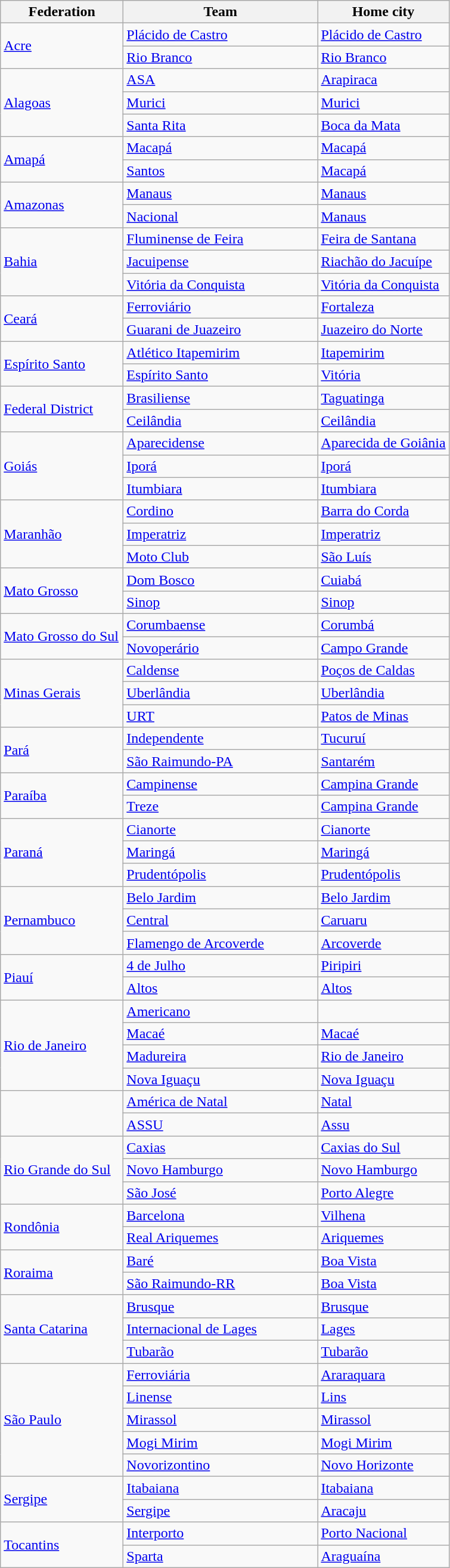<table class="wikitable">
<tr>
<th width=130>Federation</th>
<th width=210>Team</th>
<th>Home city</th>
</tr>
<tr>
<td rowspan=2> <a href='#'>Acre</a><br></td>
<td><a href='#'>Plácido de Castro</a></td>
<td><a href='#'>Plácido de Castro</a></td>
</tr>
<tr>
<td><a href='#'>Rio Branco</a></td>
<td><a href='#'>Rio Branco</a></td>
</tr>
<tr>
<td rowspan=3> <a href='#'>Alagoas</a><br></td>
<td><a href='#'>ASA</a></td>
<td><a href='#'>Arapiraca</a></td>
</tr>
<tr>
<td><a href='#'>Murici</a></td>
<td><a href='#'>Murici</a></td>
</tr>
<tr>
<td><a href='#'>Santa Rita</a></td>
<td><a href='#'>Boca da Mata</a></td>
</tr>
<tr>
<td rowspan=2> <a href='#'>Amapá</a><br></td>
<td><a href='#'>Macapá</a></td>
<td><a href='#'>Macapá</a></td>
</tr>
<tr>
<td><a href='#'>Santos</a></td>
<td><a href='#'>Macapá</a></td>
</tr>
<tr>
<td rowspan=2> <a href='#'>Amazonas</a><br></td>
<td><a href='#'>Manaus</a></td>
<td><a href='#'>Manaus</a></td>
</tr>
<tr>
<td><a href='#'>Nacional</a></td>
<td><a href='#'>Manaus</a></td>
</tr>
<tr>
<td rowspan=3> <a href='#'>Bahia</a><br></td>
<td><a href='#'>Fluminense de Feira</a></td>
<td><a href='#'>Feira de Santana</a></td>
</tr>
<tr>
<td><a href='#'>Jacuipense</a></td>
<td><a href='#'>Riachão do Jacuípe</a></td>
</tr>
<tr>
<td><a href='#'>Vitória da Conquista</a></td>
<td><a href='#'>Vitória da Conquista</a></td>
</tr>
<tr>
<td rowspan=2> <a href='#'>Ceará</a><br></td>
<td><a href='#'>Ferroviário</a></td>
<td><a href='#'>Fortaleza</a></td>
</tr>
<tr>
<td><a href='#'>Guarani de Juazeiro</a></td>
<td><a href='#'>Juazeiro do Norte</a></td>
</tr>
<tr>
<td rowspan=2> <a href='#'>Espírito Santo</a><br></td>
<td><a href='#'>Atlético Itapemirim</a></td>
<td><a href='#'>Itapemirim</a></td>
</tr>
<tr>
<td><a href='#'>Espírito Santo</a></td>
<td><a href='#'>Vitória</a></td>
</tr>
<tr>
<td rowspan=2> <a href='#'>Federal District</a><br></td>
<td><a href='#'>Brasiliense</a></td>
<td><a href='#'>Taguatinga</a></td>
</tr>
<tr>
<td><a href='#'>Ceilândia</a></td>
<td><a href='#'>Ceilândia</a></td>
</tr>
<tr>
<td rowspan=3> <a href='#'>Goiás</a><br></td>
<td><a href='#'>Aparecidense</a></td>
<td><a href='#'>Aparecida de Goiânia</a></td>
</tr>
<tr>
<td><a href='#'>Iporá</a></td>
<td><a href='#'>Iporá</a></td>
</tr>
<tr>
<td><a href='#'>Itumbiara</a></td>
<td><a href='#'>Itumbiara</a></td>
</tr>
<tr>
<td rowspan=3> <a href='#'>Maranhão</a><br></td>
<td><a href='#'>Cordino</a></td>
<td><a href='#'>Barra do Corda</a></td>
</tr>
<tr>
<td><a href='#'>Imperatriz</a></td>
<td><a href='#'>Imperatriz</a></td>
</tr>
<tr>
<td><a href='#'>Moto Club</a></td>
<td><a href='#'>São Luís</a></td>
</tr>
<tr>
<td rowspan=2> <a href='#'>Mato Grosso</a><br></td>
<td><a href='#'>Dom Bosco</a></td>
<td><a href='#'>Cuiabá</a></td>
</tr>
<tr>
<td><a href='#'>Sinop</a></td>
<td><a href='#'>Sinop</a></td>
</tr>
<tr>
<td rowspan=2> <a href='#'>Mato Grosso do Sul</a> </td>
<td><a href='#'>Corumbaense</a></td>
<td><a href='#'>Corumbá</a></td>
</tr>
<tr>
<td><a href='#'>Novoperário</a></td>
<td><a href='#'>Campo Grande</a></td>
</tr>
<tr>
<td rowspan=3> <a href='#'>Minas Gerais</a><br></td>
<td><a href='#'>Caldense</a></td>
<td><a href='#'>Poços de Caldas</a></td>
</tr>
<tr>
<td><a href='#'>Uberlândia</a></td>
<td><a href='#'>Uberlândia</a></td>
</tr>
<tr>
<td><a href='#'>URT</a></td>
<td><a href='#'>Patos de Minas</a></td>
</tr>
<tr>
<td rowspan=2> <a href='#'>Pará</a><br></td>
<td><a href='#'>Independente</a></td>
<td><a href='#'>Tucuruí</a></td>
</tr>
<tr>
<td><a href='#'>São Raimundo-PA</a></td>
<td><a href='#'>Santarém</a></td>
</tr>
<tr>
<td rowspan=2> <a href='#'>Paraíba</a><br></td>
<td><a href='#'>Campinense</a></td>
<td><a href='#'>Campina Grande</a></td>
</tr>
<tr>
<td><a href='#'>Treze</a></td>
<td><a href='#'>Campina Grande</a></td>
</tr>
<tr>
<td rowspan=3> <a href='#'>Paraná</a><br></td>
<td><a href='#'>Cianorte</a></td>
<td><a href='#'>Cianorte</a></td>
</tr>
<tr>
<td><a href='#'>Maringá</a></td>
<td><a href='#'>Maringá</a></td>
</tr>
<tr>
<td><a href='#'>Prudentópolis</a></td>
<td><a href='#'>Prudentópolis</a></td>
</tr>
<tr>
<td rowspan=3> <a href='#'>Pernambuco</a><br></td>
<td><a href='#'>Belo Jardim</a></td>
<td><a href='#'>Belo Jardim</a></td>
</tr>
<tr>
<td><a href='#'>Central</a></td>
<td><a href='#'>Caruaru</a></td>
</tr>
<tr>
<td><a href='#'>Flamengo de Arcoverde</a></td>
<td><a href='#'>Arcoverde</a></td>
</tr>
<tr>
<td rowspan=2> <a href='#'>Piauí</a><br></td>
<td><a href='#'>4 de Julho</a></td>
<td><a href='#'>Piripiri</a></td>
</tr>
<tr>
<td><a href='#'>Altos</a></td>
<td><a href='#'>Altos</a></td>
</tr>
<tr>
<td rowspan=4> <a href='#'>Rio de Janeiro</a><br></td>
<td><a href='#'>Americano</a></td>
<td></td>
</tr>
<tr>
<td><a href='#'>Macaé</a></td>
<td><a href='#'>Macaé</a></td>
</tr>
<tr>
<td><a href='#'>Madureira</a></td>
<td><a href='#'>Rio de Janeiro</a></td>
</tr>
<tr>
<td><a href='#'>Nova Iguaçu</a></td>
<td><a href='#'>Nova Iguaçu</a></td>
</tr>
<tr>
<td rowspan=2> </td>
<td><a href='#'>América de Natal</a></td>
<td><a href='#'>Natal</a></td>
</tr>
<tr>
<td><a href='#'>ASSU</a></td>
<td><a href='#'>Assu</a></td>
</tr>
<tr>
<td rowspan=3> <a href='#'>Rio Grande do Sul</a><br></td>
<td><a href='#'>Caxias</a></td>
<td><a href='#'>Caxias do Sul</a></td>
</tr>
<tr>
<td><a href='#'>Novo Hamburgo</a></td>
<td><a href='#'>Novo Hamburgo</a></td>
</tr>
<tr>
<td><a href='#'>São José</a></td>
<td><a href='#'>Porto Alegre</a></td>
</tr>
<tr>
<td rowspan=2> <a href='#'>Rondônia</a><br></td>
<td><a href='#'>Barcelona</a></td>
<td><a href='#'>Vilhena</a></td>
</tr>
<tr>
<td><a href='#'>Real Ariquemes</a></td>
<td><a href='#'>Ariquemes</a></td>
</tr>
<tr>
<td rowspan=2> <a href='#'>Roraima</a><br></td>
<td><a href='#'>Baré</a></td>
<td><a href='#'>Boa Vista</a></td>
</tr>
<tr>
<td><a href='#'>São Raimundo-RR</a></td>
<td><a href='#'>Boa Vista</a></td>
</tr>
<tr>
<td rowspan=3> <a href='#'>Santa Catarina</a><br></td>
<td><a href='#'>Brusque</a></td>
<td><a href='#'>Brusque</a></td>
</tr>
<tr>
<td><a href='#'>Internacional de Lages</a></td>
<td><a href='#'>Lages</a></td>
</tr>
<tr>
<td><a href='#'>Tubarão</a></td>
<td><a href='#'>Tubarão</a></td>
</tr>
<tr>
<td rowspan=5> <a href='#'>São Paulo</a><br></td>
<td><a href='#'>Ferroviária</a></td>
<td><a href='#'>Araraquara</a></td>
</tr>
<tr>
<td><a href='#'>Linense</a></td>
<td><a href='#'>Lins</a></td>
</tr>
<tr>
<td><a href='#'>Mirassol</a></td>
<td><a href='#'>Mirassol</a></td>
</tr>
<tr>
<td><a href='#'>Mogi Mirim</a></td>
<td><a href='#'>Mogi Mirim</a></td>
</tr>
<tr>
<td><a href='#'>Novorizontino</a></td>
<td><a href='#'>Novo Horizonte</a></td>
</tr>
<tr>
<td rowspan=2> <a href='#'>Sergipe</a><br></td>
<td><a href='#'>Itabaiana</a></td>
<td><a href='#'>Itabaiana</a></td>
</tr>
<tr>
<td><a href='#'>Sergipe</a></td>
<td><a href='#'>Aracaju</a></td>
</tr>
<tr>
<td rowspan=2> <a href='#'>Tocantins</a><br></td>
<td><a href='#'>Interporto</a></td>
<td><a href='#'>Porto Nacional</a></td>
</tr>
<tr>
<td><a href='#'>Sparta</a></td>
<td><a href='#'>Araguaína</a></td>
</tr>
</table>
